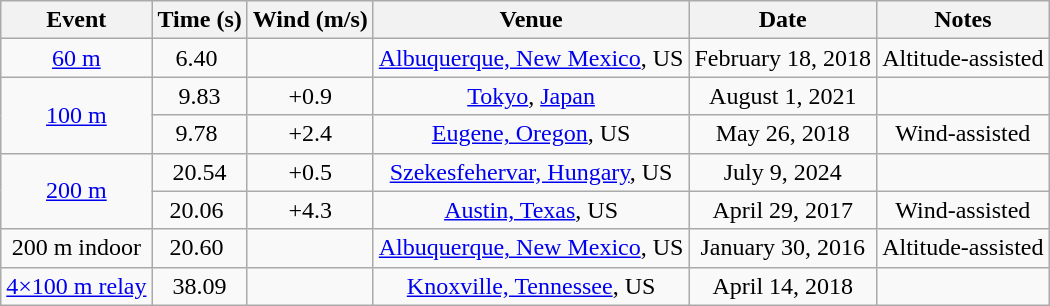<table class=wikitable style=text-align:center>
<tr>
<th>Event</th>
<th>Time (s)</th>
<th>Wind (m/s)</th>
<th>Venue</th>
<th>Date</th>
<th>Notes</th>
</tr>
<tr>
<td><a href='#'>60&nbsp;m</a></td>
<td>6.40 </td>
<td></td>
<td><a href='#'>Albuquerque, New Mexico</a>, US</td>
<td>February 18, 2018</td>
<td>Altitude-assisted</td>
</tr>
<tr>
<td rowspan=2><a href='#'>100&nbsp;m</a></td>
<td>9.83</td>
<td>+0.9</td>
<td><a href='#'>Tokyo</a>, <a href='#'>Japan</a></td>
<td>August 1, 2021</td>
<td></td>
</tr>
<tr>
<td>9.78 </td>
<td>+2.4</td>
<td><a href='#'>Eugene, Oregon</a>, US</td>
<td>May 26, 2018</td>
<td>Wind-assisted</td>
</tr>
<tr>
<td rowspan=2><a href='#'>200&nbsp;m</a></td>
<td>20.54</td>
<td>+0.5</td>
<td><a href='#'> Szekesfehervar, Hungary</a>, US</td>
<td>July 9, 2024</td>
<td></td>
</tr>
<tr>
<td>20.06 </td>
<td>+4.3</td>
<td><a href='#'>Austin, Texas</a>, US</td>
<td>April 29, 2017</td>
<td>Wind-assisted</td>
</tr>
<tr>
<td>200 m indoor</td>
<td>20.60 </td>
<td></td>
<td><a href='#'>Albuquerque, New Mexico</a>, US</td>
<td>January 30, 2016</td>
<td>Altitude-assisted</td>
</tr>
<tr>
<td><a href='#'>4×100&nbsp;m relay</a></td>
<td>38.09</td>
<td></td>
<td><a href='#'>Knoxville, Tennessee</a>, US</td>
<td>April 14, 2018</td>
<td></td>
</tr>
</table>
